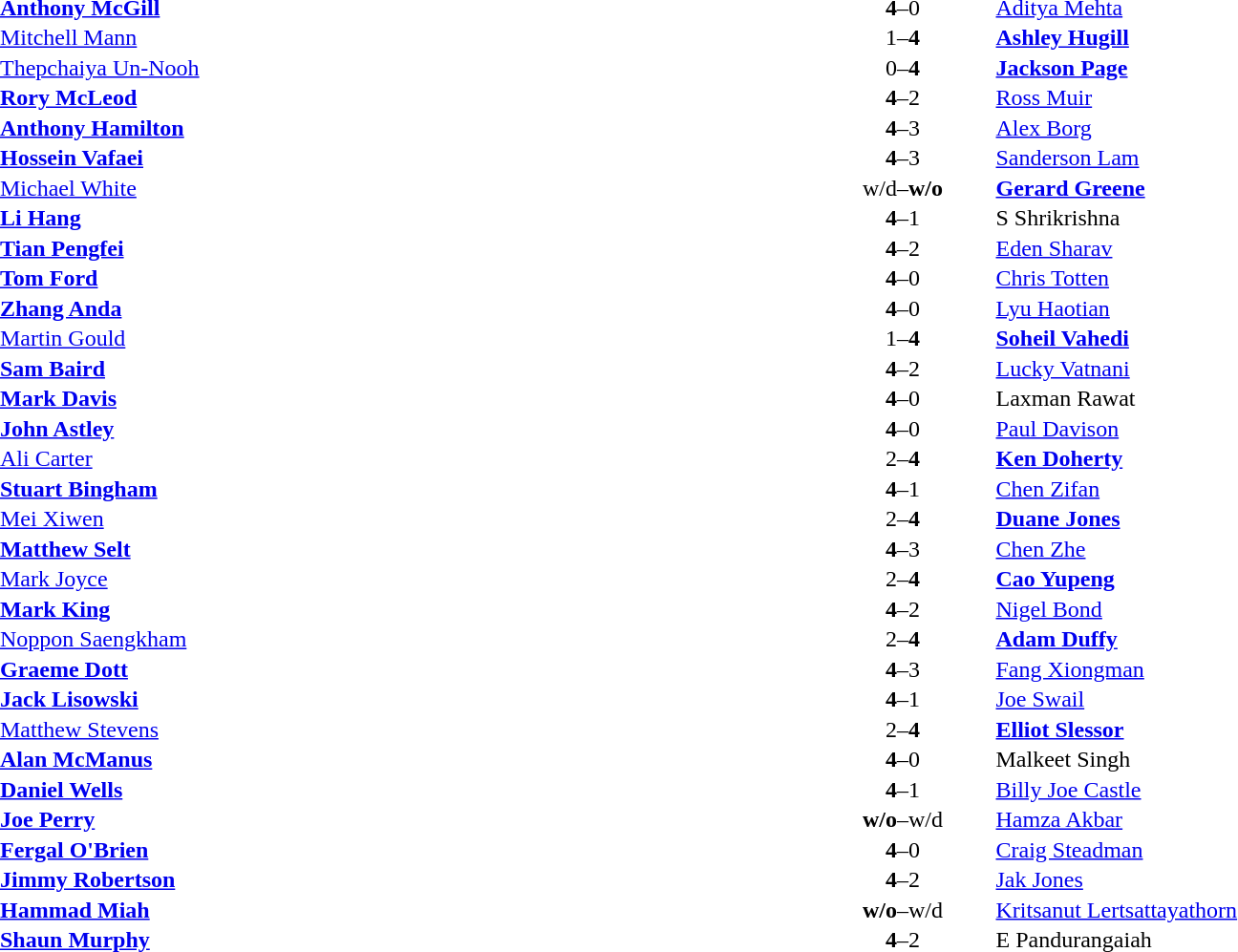<table width="100%" cellspacing="1">
<tr>
<th width=45%></th>
<th width=10%></th>
<th width=45%></th>
</tr>
<tr>
<td> <strong><a href='#'>Anthony McGill</a></strong></td>
<td align="center"><strong>4</strong>–0</td>
<td> <a href='#'>Aditya Mehta</a></td>
</tr>
<tr>
<td> <a href='#'>Mitchell Mann</a></td>
<td align="center">1–<strong>4</strong></td>
<td> <strong><a href='#'>Ashley Hugill</a></strong></td>
</tr>
<tr>
<td> <a href='#'>Thepchaiya Un-Nooh</a></td>
<td align="center">0–<strong>4</strong></td>
<td> <strong><a href='#'>Jackson Page</a></strong></td>
</tr>
<tr>
<td> <strong><a href='#'>Rory McLeod</a></strong></td>
<td align="center"><strong>4</strong>–2</td>
<td> <a href='#'>Ross Muir</a></td>
</tr>
<tr>
<td> <strong><a href='#'>Anthony Hamilton</a></strong></td>
<td align="center"><strong>4</strong>–3</td>
<td> <a href='#'>Alex Borg</a></td>
</tr>
<tr>
<td> <strong><a href='#'>Hossein Vafaei</a></strong></td>
<td align="center"><strong>4</strong>–3</td>
<td> <a href='#'>Sanderson Lam</a></td>
</tr>
<tr>
<td> <a href='#'>Michael White</a></td>
<td align="center">w/d–<strong>w/o</strong></td>
<td> <strong><a href='#'>Gerard Greene</a></strong></td>
</tr>
<tr>
<td> <strong><a href='#'>Li Hang</a></strong></td>
<td align="center"><strong>4</strong>–1</td>
<td> S Shrikrishna</td>
</tr>
<tr>
<td> <strong><a href='#'>Tian Pengfei</a></strong></td>
<td align="center"><strong>4</strong>–2</td>
<td> <a href='#'>Eden Sharav</a></td>
</tr>
<tr>
<td> <strong><a href='#'>Tom Ford</a></strong></td>
<td align="center"><strong>4</strong>–0</td>
<td> <a href='#'>Chris Totten</a></td>
</tr>
<tr>
<td> <strong><a href='#'>Zhang Anda</a></strong></td>
<td align="center"><strong>4</strong>–0</td>
<td> <a href='#'>Lyu Haotian</a></td>
</tr>
<tr>
<td> <a href='#'>Martin Gould</a></td>
<td align="center">1–<strong>4</strong></td>
<td> <strong><a href='#'>Soheil Vahedi</a></strong></td>
</tr>
<tr>
<td> <strong><a href='#'>Sam Baird</a></strong></td>
<td align="center"><strong>4</strong>–2</td>
<td> <a href='#'>Lucky Vatnani</a></td>
</tr>
<tr>
<td> <strong><a href='#'>Mark Davis</a></strong></td>
<td align="center"><strong>4</strong>–0</td>
<td> Laxman Rawat</td>
</tr>
<tr>
<td> <strong><a href='#'>John Astley</a></strong></td>
<td align="center"><strong>4</strong>–0</td>
<td> <a href='#'>Paul Davison</a></td>
</tr>
<tr>
<td> <a href='#'>Ali Carter</a></td>
<td align="center">2–<strong>4</strong></td>
<td> <strong><a href='#'>Ken Doherty</a></strong></td>
</tr>
<tr>
<td> <strong><a href='#'>Stuart Bingham</a></strong></td>
<td align="center"><strong>4</strong>–1</td>
<td> <a href='#'>Chen Zifan</a></td>
</tr>
<tr>
<td> <a href='#'>Mei Xiwen</a></td>
<td align="center">2–<strong>4</strong></td>
<td> <strong><a href='#'>Duane Jones</a></strong></td>
</tr>
<tr>
<td> <strong><a href='#'>Matthew Selt</a></strong></td>
<td align="center"><strong>4</strong>–3</td>
<td> <a href='#'>Chen Zhe</a></td>
</tr>
<tr>
<td> <a href='#'>Mark Joyce</a></td>
<td align="center">2–<strong>4</strong></td>
<td> <strong><a href='#'>Cao Yupeng</a></strong></td>
</tr>
<tr>
<td> <strong><a href='#'>Mark King</a></strong></td>
<td align="center"><strong>4</strong>–2</td>
<td> <a href='#'>Nigel Bond</a></td>
</tr>
<tr>
<td> <a href='#'>Noppon Saengkham</a></td>
<td align="center">2–<strong>4</strong></td>
<td> <strong><a href='#'>Adam Duffy</a></strong></td>
</tr>
<tr>
<td> <strong><a href='#'>Graeme Dott</a></strong></td>
<td align="center"><strong>4</strong>–3</td>
<td> <a href='#'>Fang Xiongman</a></td>
</tr>
<tr>
<td> <strong><a href='#'>Jack Lisowski</a></strong></td>
<td align="center"><strong>4</strong>–1</td>
<td> <a href='#'>Joe Swail</a></td>
</tr>
<tr>
<td> <a href='#'>Matthew Stevens</a></td>
<td align="center">2–<strong>4</strong></td>
<td> <strong><a href='#'>Elliot Slessor</a></strong></td>
</tr>
<tr>
<td> <strong><a href='#'>Alan McManus</a></strong></td>
<td align="center"><strong>4</strong>–0</td>
<td> Malkeet Singh</td>
</tr>
<tr>
<td> <strong><a href='#'>Daniel Wells</a></strong></td>
<td align="center"><strong>4</strong>–1</td>
<td> <a href='#'>Billy Joe Castle</a></td>
</tr>
<tr>
<td> <strong><a href='#'>Joe Perry</a></strong></td>
<td align="center"><strong>w/o</strong>–w/d</td>
<td> <a href='#'>Hamza Akbar</a></td>
</tr>
<tr>
<td> <strong><a href='#'>Fergal O'Brien</a></strong></td>
<td align="center"><strong>4</strong>–0</td>
<td> <a href='#'>Craig Steadman</a></td>
</tr>
<tr>
<td> <strong><a href='#'>Jimmy Robertson</a></strong></td>
<td align="center"><strong>4</strong>–2</td>
<td> <a href='#'>Jak Jones</a></td>
</tr>
<tr>
<td> <strong><a href='#'>Hammad Miah</a></strong></td>
<td align="center"><strong>w/o</strong>–w/d</td>
<td> <a href='#'>Kritsanut Lertsattayathorn</a></td>
</tr>
<tr>
<td> <strong><a href='#'>Shaun Murphy</a></strong></td>
<td align="center"><strong>4</strong>–2</td>
<td> E Pandurangaiah</td>
</tr>
</table>
